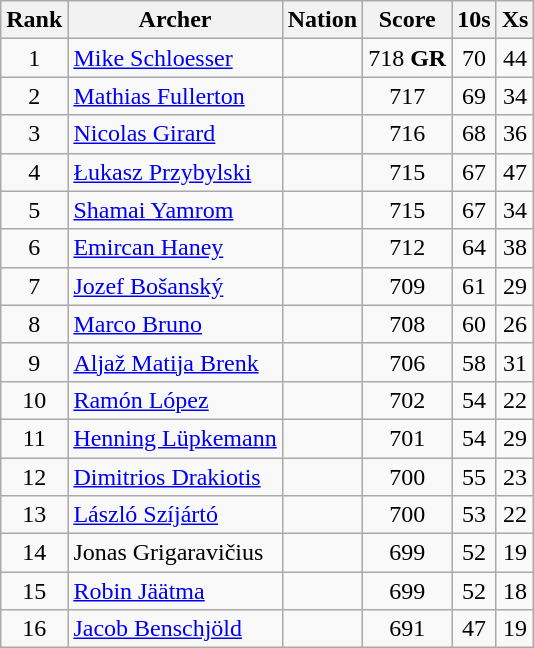<table class="wikitable sortable" style="text-align:center">
<tr>
<th>Rank</th>
<th>Archer</th>
<th>Nation</th>
<th>Score</th>
<th>10s</th>
<th>Xs</th>
</tr>
<tr>
<td>1</td>
<td align=left><a href='#'>Mike Schloesser</a></td>
<td align=left></td>
<td>718 <strong>GR</strong></td>
<td>70</td>
<td>44</td>
</tr>
<tr>
<td>2</td>
<td align=left><a href='#'>Mathias Fullerton</a></td>
<td align=left></td>
<td>717</td>
<td>69</td>
<td>34</td>
</tr>
<tr>
<td>3</td>
<td align=left><a href='#'>Nicolas Girard</a></td>
<td align=left></td>
<td>716</td>
<td>68</td>
<td>36</td>
</tr>
<tr>
<td>4</td>
<td align=left><a href='#'>Łukasz Przybylski</a></td>
<td align=left></td>
<td>715</td>
<td>67</td>
<td>47</td>
</tr>
<tr>
<td>5</td>
<td align=left><a href='#'>Shamai Yamrom</a></td>
<td align=left></td>
<td>715</td>
<td>67</td>
<td>34</td>
</tr>
<tr>
<td>6</td>
<td align=left><a href='#'>Emircan Haney</a></td>
<td align=left></td>
<td>712</td>
<td>64</td>
<td>38</td>
</tr>
<tr>
<td>7</td>
<td align=left><a href='#'>Jozef Bošanský</a></td>
<td align=left></td>
<td>709</td>
<td>61</td>
<td>29</td>
</tr>
<tr>
<td>8</td>
<td align=left><a href='#'>Marco Bruno</a></td>
<td align=left></td>
<td>708</td>
<td>60</td>
<td>26</td>
</tr>
<tr>
<td>9</td>
<td align=left><a href='#'>Aljaž Matija Brenk</a></td>
<td align=left></td>
<td>706</td>
<td>58</td>
<td>31</td>
</tr>
<tr>
<td>10</td>
<td align=left><a href='#'>Ramón López</a></td>
<td align=left></td>
<td>702</td>
<td>54</td>
<td>22</td>
</tr>
<tr>
<td>11</td>
<td align=left><a href='#'>Henning Lüpkemann</a></td>
<td align=left></td>
<td>701</td>
<td>54</td>
<td>29</td>
</tr>
<tr>
<td>12</td>
<td align=left><a href='#'>Dimitrios Drakiotis</a></td>
<td align=left></td>
<td>700</td>
<td>55</td>
<td>23</td>
</tr>
<tr>
<td>13</td>
<td align=left><a href='#'>László Szíjártó</a></td>
<td align=left></td>
<td>700</td>
<td>53</td>
<td>22</td>
</tr>
<tr>
<td>14</td>
<td align=left>Jonas Grigaravičius</td>
<td align=left></td>
<td>699</td>
<td>52</td>
<td>19</td>
</tr>
<tr>
<td>15</td>
<td align=left><a href='#'>Robin Jäätma</a></td>
<td align=left></td>
<td>699</td>
<td>52</td>
<td>18</td>
</tr>
<tr>
<td>16</td>
<td align=left><a href='#'>Jacob Benschjöld</a></td>
<td align=left></td>
<td>691</td>
<td>47</td>
<td>19</td>
</tr>
</table>
